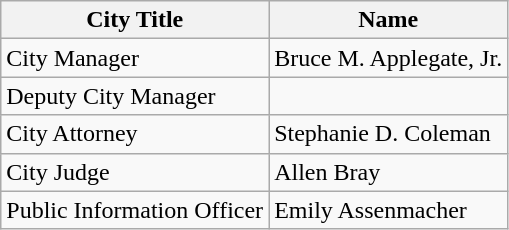<table class="wikitable">
<tr>
<th>City Title</th>
<th>Name</th>
</tr>
<tr>
<td>City Manager</td>
<td>Bruce M. Applegate, Jr.</td>
</tr>
<tr>
<td>Deputy City Manager</td>
<td></td>
</tr>
<tr>
<td>City Attorney</td>
<td>Stephanie D. Coleman</td>
</tr>
<tr>
<td>City Judge</td>
<td>Allen Bray</td>
</tr>
<tr>
<td>Public Information Officer</td>
<td>Emily Assenmacher</td>
</tr>
</table>
